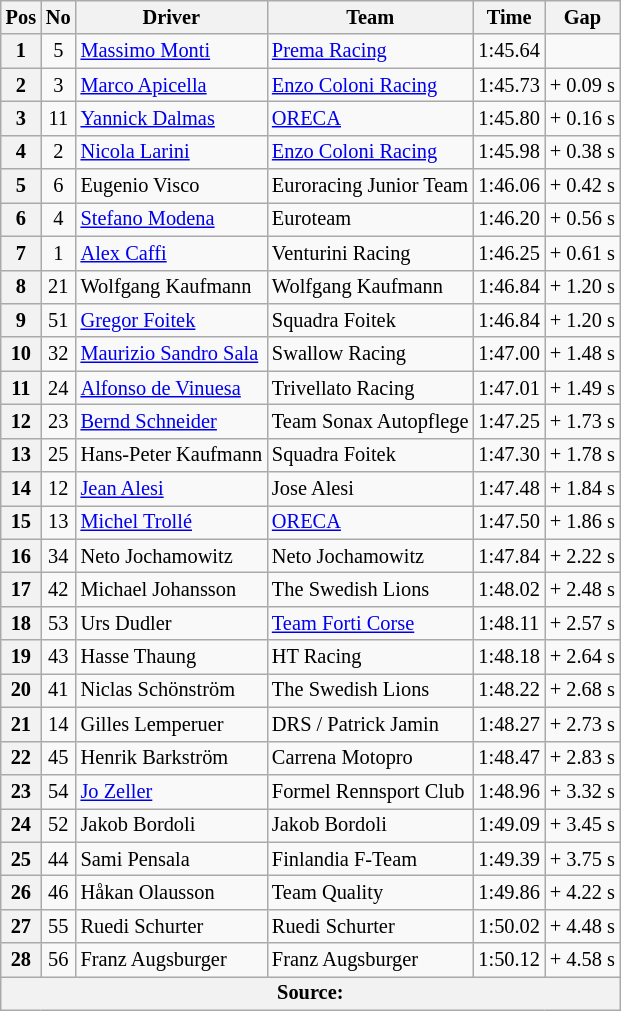<table class="wikitable" style="font-size: 85%;">
<tr>
<th>Pos</th>
<th>No</th>
<th>Driver</th>
<th>Team</th>
<th>Time</th>
<th>Gap</th>
</tr>
<tr>
<th>1</th>
<td align=center>5</td>
<td> <a href='#'>Massimo Monti</a></td>
<td><a href='#'>Prema Racing</a></td>
<td>1:45.64</td>
<td></td>
</tr>
<tr>
<th>2</th>
<td align=center>3</td>
<td> <a href='#'>Marco Apicella</a></td>
<td><a href='#'>Enzo Coloni Racing</a></td>
<td>1:45.73</td>
<td>+ 0.09 s</td>
</tr>
<tr>
<th>3</th>
<td align=center>11</td>
<td> <a href='#'>Yannick Dalmas</a></td>
<td><a href='#'>ORECA</a></td>
<td>1:45.80</td>
<td>+ 0.16 s</td>
</tr>
<tr>
<th>4</th>
<td align=center>2</td>
<td> <a href='#'>Nicola Larini</a></td>
<td><a href='#'>Enzo Coloni Racing</a></td>
<td>1:45.98</td>
<td>+ 0.38 s</td>
</tr>
<tr>
<th>5</th>
<td align=center>6</td>
<td> Eugenio Visco</td>
<td>Euroracing Junior Team</td>
<td>1:46.06</td>
<td>+ 0.42 s</td>
</tr>
<tr>
<th>6</th>
<td align=center>4</td>
<td> <a href='#'>Stefano Modena</a></td>
<td>Euroteam</td>
<td>1:46.20</td>
<td>+ 0.56 s</td>
</tr>
<tr>
<th>7</th>
<td align=center>1</td>
<td> <a href='#'>Alex Caffi</a></td>
<td>Venturini Racing</td>
<td>1:46.25</td>
<td>+ 0.61 s</td>
</tr>
<tr>
<th>8</th>
<td align=center>21</td>
<td> Wolfgang Kaufmann</td>
<td>Wolfgang Kaufmann</td>
<td>1:46.84</td>
<td>+ 1.20 s</td>
</tr>
<tr>
<th>9</th>
<td align=center>51</td>
<td> <a href='#'>Gregor Foitek</a></td>
<td>Squadra Foitek</td>
<td>1:46.84</td>
<td>+ 1.20 s</td>
</tr>
<tr>
<th>10</th>
<td align=center>32</td>
<td> <a href='#'>Maurizio Sandro Sala</a></td>
<td>Swallow Racing</td>
<td>1:47.00</td>
<td>+ 1.48 s</td>
</tr>
<tr>
<th>11</th>
<td align=center>24</td>
<td> <a href='#'>Alfonso de Vinuesa</a></td>
<td>Trivellato Racing</td>
<td>1:47.01</td>
<td>+ 1.49 s</td>
</tr>
<tr>
<th>12</th>
<td align=center>23</td>
<td> <a href='#'>Bernd Schneider</a></td>
<td>Team Sonax Autopflege</td>
<td>1:47.25</td>
<td>+ 1.73 s</td>
</tr>
<tr>
<th>13</th>
<td align=center>25</td>
<td> Hans-Peter Kaufmann</td>
<td>Squadra Foitek</td>
<td>1:47.30</td>
<td>+ 1.78 s</td>
</tr>
<tr>
<th>14</th>
<td align=center>12</td>
<td> <a href='#'>Jean Alesi</a></td>
<td>Jose Alesi</td>
<td>1:47.48</td>
<td>+ 1.84 s</td>
</tr>
<tr>
<th>15</th>
<td align=center>13</td>
<td> <a href='#'>Michel Trollé</a></td>
<td><a href='#'>ORECA</a></td>
<td>1:47.50</td>
<td>+ 1.86 s</td>
</tr>
<tr>
<th>16</th>
<td align=center>34</td>
<td> Neto Jochamowitz</td>
<td>Neto Jochamowitz</td>
<td>1:47.84</td>
<td>+ 2.22 s</td>
</tr>
<tr>
<th>17</th>
<td align=center>42</td>
<td> Michael Johansson</td>
<td>The Swedish Lions</td>
<td>1:48.02</td>
<td>+ 2.48 s</td>
</tr>
<tr>
<th>18</th>
<td align=center>53</td>
<td> Urs Dudler</td>
<td><a href='#'>Team Forti Corse</a></td>
<td>1:48.11</td>
<td>+ 2.57 s</td>
</tr>
<tr>
<th>19</th>
<td align=center>43</td>
<td> Hasse Thaung</td>
<td>HT Racing</td>
<td>1:48.18</td>
<td>+ 2.64 s</td>
</tr>
<tr>
<th>20</th>
<td align=center>41</td>
<td> Niclas Schönström</td>
<td>The Swedish Lions</td>
<td>1:48.22</td>
<td>+ 2.68 s</td>
</tr>
<tr>
<th>21</th>
<td align=center>14</td>
<td> Gilles Lemperuer</td>
<td>DRS / Patrick Jamin</td>
<td>1:48.27</td>
<td>+ 2.73 s</td>
</tr>
<tr>
<th>22</th>
<td align=center>45</td>
<td> Henrik Barkström</td>
<td>Carrena Motopro</td>
<td>1:48.47</td>
<td>+ 2.83 s</td>
</tr>
<tr>
<th>23</th>
<td align=center>54</td>
<td> <a href='#'>Jo Zeller</a></td>
<td>Formel Rennsport Club</td>
<td>1:48.96</td>
<td>+ 3.32 s</td>
</tr>
<tr>
<th>24</th>
<td align=center>52</td>
<td> Jakob Bordoli</td>
<td>Jakob Bordoli</td>
<td>1:49.09</td>
<td>+ 3.45 s</td>
</tr>
<tr>
<th>25</th>
<td align=center>44</td>
<td> Sami Pensala</td>
<td>Finlandia F-Team</td>
<td>1:49.39</td>
<td>+ 3.75 s</td>
</tr>
<tr>
<th>26</th>
<td align=center>46</td>
<td> Håkan Olausson</td>
<td>Team Quality</td>
<td>1:49.86</td>
<td>+ 4.22 s</td>
</tr>
<tr>
<th>27</th>
<td align=center>55</td>
<td> Ruedi Schurter</td>
<td>Ruedi Schurter</td>
<td>1:50.02</td>
<td>+ 4.48 s</td>
</tr>
<tr>
<th>28</th>
<td align=center>56</td>
<td> Franz Augsburger</td>
<td>Franz Augsburger</td>
<td>1:50.12</td>
<td>+ 4.58 s</td>
</tr>
<tr>
<th colspan=6>Source:</th>
</tr>
</table>
